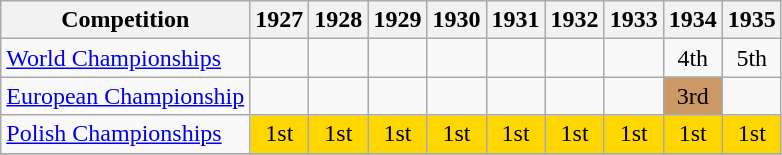<table class="wikitable">
<tr>
<th>Competition</th>
<th>1927</th>
<th>1928</th>
<th>1929</th>
<th>1930</th>
<th>1931</th>
<th>1932</th>
<th>1933</th>
<th>1934</th>
<th>1935</th>
</tr>
<tr>
<td><a href='#'>World Championships</a></td>
<td></td>
<td></td>
<td></td>
<td></td>
<td></td>
<td></td>
<td></td>
<td align="center">4th</td>
<td align="center">5th</td>
</tr>
<tr>
<td><a href='#'>European Championship</a></td>
<td></td>
<td></td>
<td></td>
<td></td>
<td></td>
<td></td>
<td></td>
<td align="center" bgcolor="cc9966">3rd</td>
<td></td>
</tr>
<tr>
<td><a href='#'>Polish Championships</a></td>
<td align="center" bgcolor="gold">1st</td>
<td align="center" bgcolor="gold">1st</td>
<td align="center" bgcolor="gold">1st</td>
<td align="center" bgcolor="gold">1st</td>
<td align="center" bgcolor="gold">1st</td>
<td align="center" bgcolor="gold">1st</td>
<td align="center" bgcolor="gold">1st</td>
<td align="center" bgcolor="gold">1st</td>
<td align="center" bgcolor="gold">1st</td>
</tr>
<tr>
</tr>
</table>
